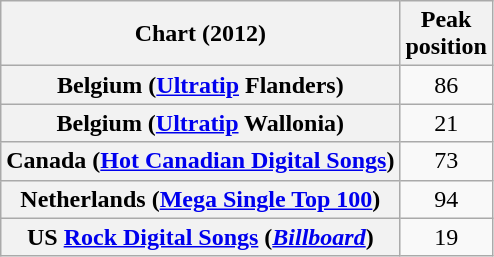<table class="wikitable sortable plainrowheaders" style="text-align:center;">
<tr>
<th scope="col">Chart (2012)</th>
<th scope="col">Peak<br>position</th>
</tr>
<tr>
<th scope="row">Belgium (<a href='#'>Ultratip</a> Flanders)</th>
<td>86</td>
</tr>
<tr>
<th scope="row">Belgium (<a href='#'>Ultratip</a> Wallonia)</th>
<td>21</td>
</tr>
<tr>
<th scope="row">Canada (<a href='#'>Hot Canadian Digital Songs</a>)</th>
<td>73</td>
</tr>
<tr>
<th scope="row">Netherlands (<a href='#'>Mega Single Top 100</a>)</th>
<td>94</td>
</tr>
<tr>
<th scope="row">US <a href='#'>Rock Digital Songs</a> (<em><a href='#'>Billboard</a></em>)</th>
<td>19</td>
</tr>
</table>
